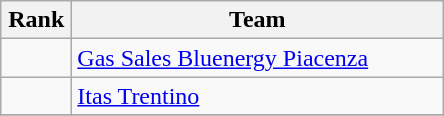<table class="wikitable" style="text-align:center">
<tr>
<th width=40>Rank</th>
<th width=240>Team</th>
</tr>
<tr>
<td></td>
<td align=left><a href='#'>Gas Sales Bluenergy Piacenza</a></td>
</tr>
<tr>
<td></td>
<td align=left><a href='#'>Itas Trentino</a></td>
</tr>
<tr>
</tr>
</table>
